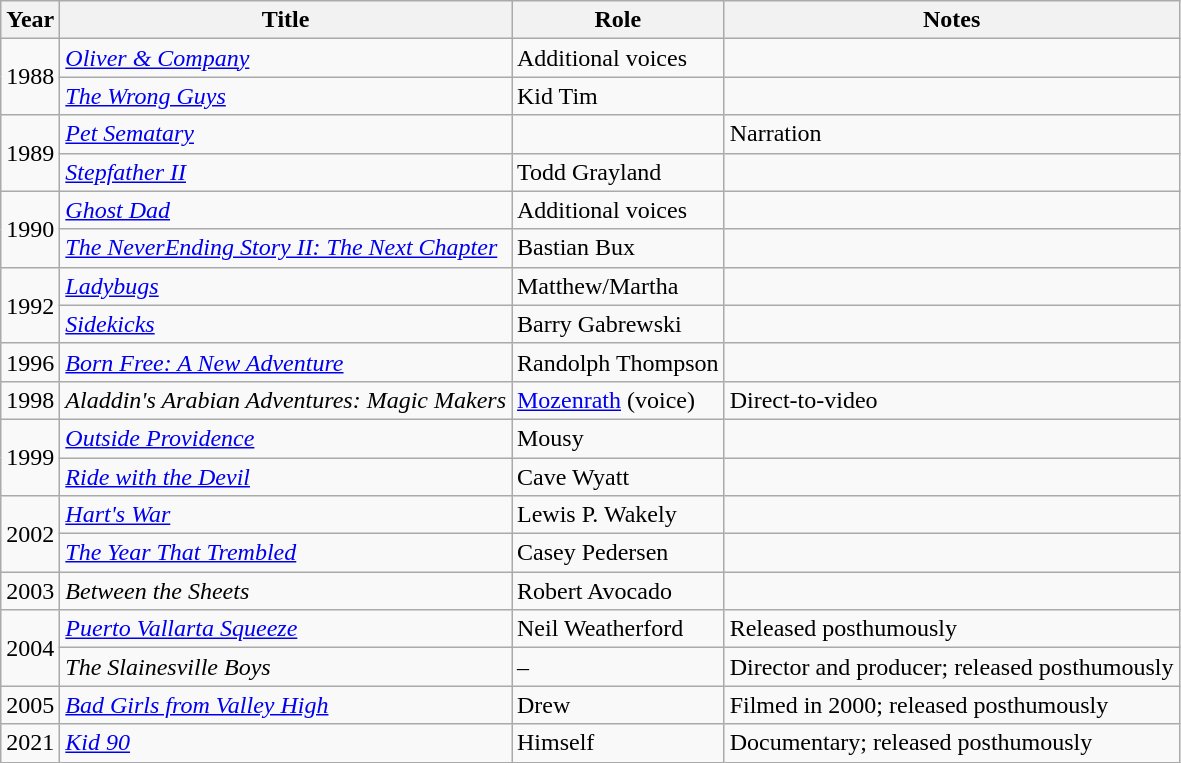<table class="wikitable sortable">
<tr>
<th>Year</th>
<th>Title</th>
<th>Role</th>
<th class="unsortable">Notes</th>
</tr>
<tr>
<td rowspan="2">1988</td>
<td><em><a href='#'>Oliver & Company</a></em></td>
<td>Additional voices</td>
<td></td>
</tr>
<tr>
<td data-sort-value="Wrong Guys, The"><em><a href='#'>The Wrong Guys</a></em></td>
<td>Kid Tim</td>
<td></td>
</tr>
<tr>
<td rowspan="2">1989</td>
<td><em><a href='#'>Pet Sematary</a></em></td>
<td></td>
<td>Narration</td>
</tr>
<tr>
<td><em><a href='#'>Stepfather II</a></em></td>
<td>Todd Grayland</td>
<td></td>
</tr>
<tr>
<td rowspan="2">1990</td>
<td><em><a href='#'>Ghost Dad</a></em></td>
<td>Additional voices</td>
<td></td>
</tr>
<tr>
<td data-sort-value="NeverEnding Story II: The Next Chapter, The"><em><a href='#'>The NeverEnding Story II: The Next Chapter</a></em></td>
<td>Bastian Bux</td>
<td></td>
</tr>
<tr>
<td rowspan="2">1992</td>
<td><em><a href='#'>Ladybugs</a></em></td>
<td>Matthew/Martha</td>
<td></td>
</tr>
<tr>
<td><em><a href='#'>Sidekicks</a></em></td>
<td>Barry Gabrewski</td>
<td></td>
</tr>
<tr>
<td>1996</td>
<td><em><a href='#'>Born Free: A New Adventure</a></em></td>
<td>Randolph Thompson</td>
<td></td>
</tr>
<tr>
<td>1998</td>
<td><em>Aladdin's Arabian Adventures: Magic Makers</em></td>
<td><a href='#'>Mozenrath</a> (voice)</td>
<td>Direct-to-video</td>
</tr>
<tr>
<td rowspan="2">1999</td>
<td><em><a href='#'>Outside Providence</a></em></td>
<td>Mousy</td>
<td></td>
</tr>
<tr>
<td><em><a href='#'>Ride with the Devil</a></em></td>
<td>Cave Wyatt</td>
<td></td>
</tr>
<tr>
<td rowspan="2">2002</td>
<td><em><a href='#'>Hart's War</a></em></td>
<td>Lewis P. Wakely</td>
<td></td>
</tr>
<tr>
<td data-sort-value="Year That Trembled, The"><em><a href='#'>The Year That Trembled</a></em></td>
<td>Casey Pedersen</td>
<td></td>
</tr>
<tr>
<td>2003</td>
<td><em>Between the Sheets</em></td>
<td>Robert Avocado</td>
<td></td>
</tr>
<tr>
<td rowspan="2">2004</td>
<td><em><a href='#'>Puerto Vallarta Squeeze</a></em></td>
<td>Neil Weatherford</td>
<td>Released posthumously</td>
</tr>
<tr>
<td data-sort-value="Slainesville Boys, The"><em>The Slainesville Boys</em></td>
<td>–</td>
<td>Director and producer; released posthumously</td>
</tr>
<tr>
<td>2005</td>
<td><em><a href='#'>Bad Girls from Valley High</a></em></td>
<td>Drew</td>
<td>Filmed in 2000; released posthumously</td>
</tr>
<tr>
<td>2021</td>
<td><em><a href='#'>Kid 90</a></em></td>
<td>Himself</td>
<td>Documentary; released posthumously</td>
</tr>
</table>
